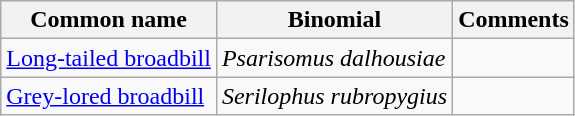<table class="wikitable">
<tr>
<th>Common name</th>
<th>Binomial</th>
<th>Comments</th>
</tr>
<tr>
<td><a href='#'>Long-tailed broadbill</a></td>
<td><em>Psarisomus dalhousiae</em></td>
<td></td>
</tr>
<tr>
<td><a href='#'>Grey-lored broadbill</a></td>
<td><em>Serilophus rubropygius</em></td>
<td></td>
</tr>
</table>
